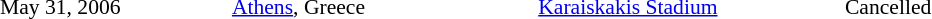<table cellpadding="2" style="border:0 solid darkgrey; font-size:90%">
<tr>
<th style="width:150px;"></th>
<th style="width:200px;"></th>
<th style="width:200px;"></th>
<th style="width:700px;"></th>
</tr>
<tr border="0">
</tr>
<tr>
<td>May 31, 2006</td>
<td><a href='#'>Athens</a>, Greece</td>
<td><a href='#'>Karaiskakis Stadium</a></td>
<td>Cancelled</td>
</tr>
<tr>
</tr>
</table>
